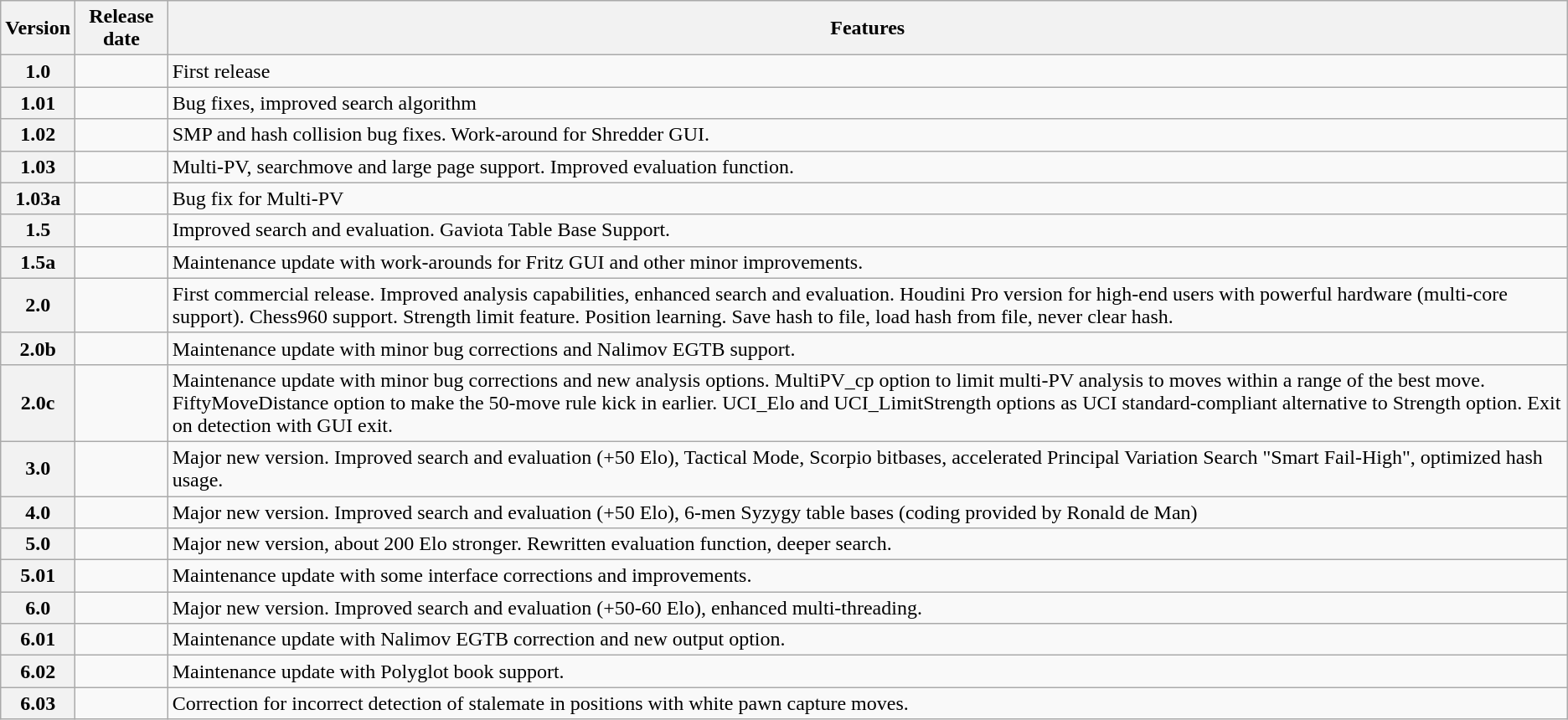<table border="1" class="wikitable">
<tr>
<th>Version</th>
<th>Release date</th>
<th>Features</th>
</tr>
<tr>
<th>1.0</th>
<td></td>
<td>First release</td>
</tr>
<tr>
<th>1.01</th>
<td></td>
<td>Bug fixes, improved search algorithm</td>
</tr>
<tr>
<th>1.02</th>
<td></td>
<td>SMP and hash collision bug fixes. Work-around for Shredder GUI.</td>
</tr>
<tr>
<th>1.03</th>
<td></td>
<td>Multi-PV, searchmove and large page support. Improved evaluation function.</td>
</tr>
<tr>
<th>1.03a</th>
<td></td>
<td>Bug fix for Multi-PV</td>
</tr>
<tr>
<th>1.5</th>
<td></td>
<td>Improved search and evaluation. Gaviota Table Base Support.</td>
</tr>
<tr>
<th>1.5a</th>
<td></td>
<td>Maintenance update with work-arounds for Fritz GUI and other minor improvements.</td>
</tr>
<tr>
<th>2.0</th>
<td></td>
<td>First commercial release. Improved analysis capabilities, enhanced search and evaluation. Houdini Pro version for high-end users with powerful hardware (multi-core support). Chess960 support. Strength limit feature. Position learning. Save hash to file, load hash from file, never clear hash.</td>
</tr>
<tr>
<th>2.0b</th>
<td></td>
<td>Maintenance update with minor bug corrections and Nalimov EGTB support.</td>
</tr>
<tr>
<th>2.0c</th>
<td></td>
<td>Maintenance update with minor bug corrections and new analysis options. MultiPV_cp option to limit multi-PV analysis to moves within a range of the best move. FiftyMoveDistance option to make the 50-move rule kick in earlier. UCI_Elo and UCI_LimitStrength options as UCI standard-compliant alternative to Strength option. Exit on detection with GUI exit.</td>
</tr>
<tr>
<th>3.0</th>
<td></td>
<td>Major new version. Improved search and evaluation (+50 Elo), Tactical Mode, Scorpio bitbases, accelerated Principal Variation Search "Smart Fail-High", optimized hash usage.</td>
</tr>
<tr>
<th>4.0</th>
<td><br></td>
<td>Major new version. Improved search and evaluation (+50 Elo), 6-men Syzygy table bases (coding provided by Ronald de Man)</td>
</tr>
<tr>
<th>5.0</th>
<td><br></td>
<td>Major new version, about 200 Elo stronger. Rewritten evaluation function, deeper search.</td>
</tr>
<tr>
<th>5.01</th>
<td><br></td>
<td>Maintenance update with some interface corrections and improvements.</td>
</tr>
<tr>
<th>6.0</th>
<td><br></td>
<td>Major new version. Improved search and evaluation (+50-60 Elo), enhanced multi-threading.</td>
</tr>
<tr>
<th>6.01</th>
<td><br></td>
<td>Maintenance update with Nalimov EGTB correction and new output option.</td>
</tr>
<tr>
<th>6.02</th>
<td><br></td>
<td>Maintenance update with Polyglot book support.</td>
</tr>
<tr>
<th>6.03</th>
<td><br></td>
<td>Correction for incorrect detection of stalemate in positions with white pawn capture moves.</td>
</tr>
</table>
